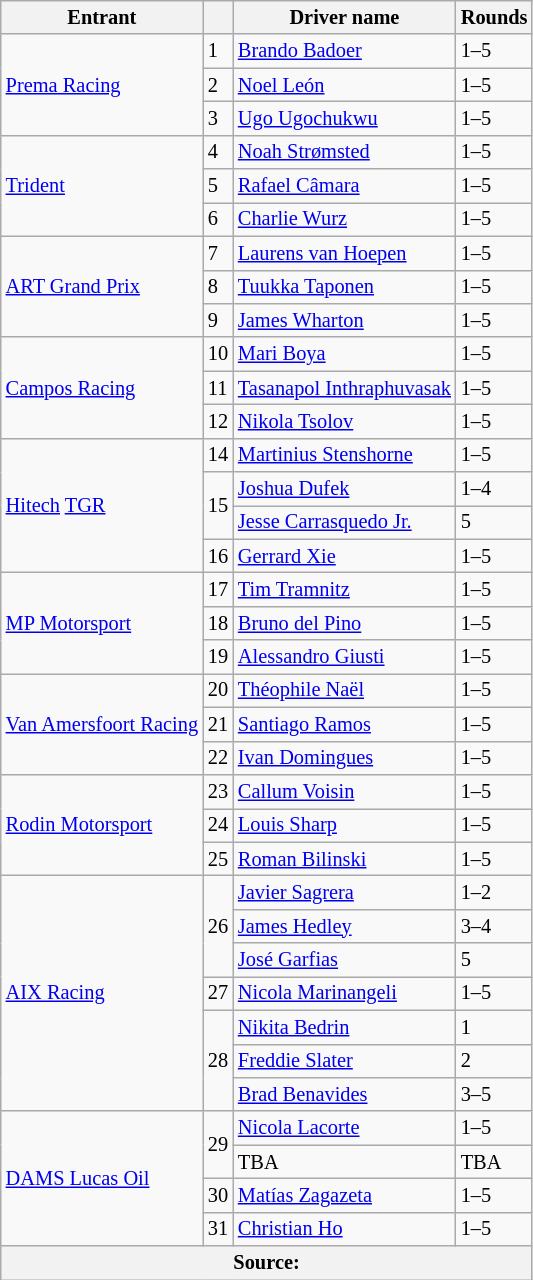<table class="wikitable" style="font-size: 85%;">
<tr>
<th>Entrant</th>
<th></th>
<th>Driver name</th>
<th>Rounds</th>
</tr>
<tr>
<td rowspan="3"> <a href='#'>Prema Racing</a></td>
<td>1</td>
<td> <a href='#'>Brando Badoer</a></td>
<td>1–5</td>
</tr>
<tr>
<td>2</td>
<td> <a href='#'>Noel León</a></td>
<td>1–5</td>
</tr>
<tr>
<td>3</td>
<td> <a href='#'>Ugo Ugochukwu</a></td>
<td>1–5</td>
</tr>
<tr>
<td rowspan="3"> <a href='#'>Trident</a></td>
<td>4</td>
<td> <a href='#'>Noah Strømsted</a></td>
<td>1–5</td>
</tr>
<tr>
<td>5</td>
<td> <a href='#'>Rafael Câmara</a></td>
<td>1–5</td>
</tr>
<tr>
<td>6</td>
<td> <a href='#'>Charlie Wurz</a></td>
<td>1–5</td>
</tr>
<tr>
<td rowspan="3"> <a href='#'>ART Grand Prix</a></td>
<td>7</td>
<td> <a href='#'>Laurens van Hoepen</a></td>
<td>1–5</td>
</tr>
<tr>
<td>8</td>
<td> <a href='#'>Tuukka Taponen</a></td>
<td>1–5</td>
</tr>
<tr>
<td>9</td>
<td> <a href='#'>James Wharton</a></td>
<td>1–5</td>
</tr>
<tr>
<td rowspan="3"> <a href='#'>Campos Racing</a></td>
<td>10</td>
<td> <a href='#'>Mari Boya</a></td>
<td>1–5</td>
</tr>
<tr>
<td>11</td>
<td nowrap=""> <a href='#'>Tasanapol Inthraphuvasak</a></td>
<td>1–5</td>
</tr>
<tr>
<td>12</td>
<td> <a href='#'>Nikola Tsolov</a></td>
<td>1–5</td>
</tr>
<tr>
<td rowspan="4"> <a href='#'>Hitech</a> <a href='#'>TGR</a></td>
<td>14</td>
<td> <a href='#'>Martinius Stenshorne</a></td>
<td>1–5</td>
</tr>
<tr>
<td rowspan="2">15</td>
<td> <a href='#'>Joshua Dufek</a></td>
<td>1–4</td>
</tr>
<tr>
<td> <a href='#'>Jesse Carrasquedo Jr.</a></td>
<td>5</td>
</tr>
<tr>
<td>16</td>
<td> <a href='#'>Gerrard Xie</a></td>
<td>1–5</td>
</tr>
<tr>
<td rowspan="3"> <a href='#'>MP Motorsport</a></td>
<td>17</td>
<td> <a href='#'>Tim Tramnitz</a></td>
<td>1–5</td>
</tr>
<tr>
<td>18</td>
<td> <a href='#'>Bruno del Pino</a></td>
<td>1–5</td>
</tr>
<tr>
<td>19</td>
<td> <a href='#'>Alessandro Giusti</a></td>
<td>1–5</td>
</tr>
<tr>
<td rowspan="3" nowrap> <a href='#'>Van Amersfoort Racing</a></td>
<td>20</td>
<td> <a href='#'>Théophile Naël</a></td>
<td>1–5</td>
</tr>
<tr>
<td>21</td>
<td> <a href='#'>Santiago Ramos</a></td>
<td>1–5</td>
</tr>
<tr>
<td>22</td>
<td> <a href='#'>Ivan Domingues</a></td>
<td>1–5</td>
</tr>
<tr>
<td rowspan="3"> <a href='#'>Rodin Motorsport</a></td>
<td>23</td>
<td> <a href='#'>Callum Voisin</a></td>
<td>1–5</td>
</tr>
<tr>
<td>24</td>
<td> <a href='#'>Louis Sharp</a></td>
<td>1–5</td>
</tr>
<tr>
<td>25</td>
<td> <a href='#'>Roman Bilinski</a></td>
<td>1–5</td>
</tr>
<tr>
<td rowspan="7" nowrap=""> <a href='#'>AIX Racing</a></td>
<td rowspan="3">26</td>
<td> <a href='#'>Javier Sagrera</a></td>
<td>1–2</td>
</tr>
<tr>
<td> <a href='#'>James Hedley</a></td>
<td>3–4</td>
</tr>
<tr>
<td> <a href='#'>José Garfias</a></td>
<td>5</td>
</tr>
<tr>
<td>27</td>
<td> <a href='#'>Nicola Marinangeli</a></td>
<td>1–5</td>
</tr>
<tr>
<td rowspan="3">28</td>
<td> <a href='#'>Nikita Bedrin</a></td>
<td>1</td>
</tr>
<tr>
<td> <a href='#'>Freddie Slater</a></td>
<td>2</td>
</tr>
<tr>
<td> <a href='#'>Brad Benavides</a></td>
<td>3–5</td>
</tr>
<tr>
<td rowspan="4"> <a href='#'>DAMS Lucas Oil</a></td>
<td rowspan="2">29</td>
<td> <a href='#'>Nicola Lacorte</a></td>
<td>1–5</td>
</tr>
<tr>
<td> TBA</td>
<td>TBA</td>
</tr>
<tr>
<td>30</td>
<td> <a href='#'>Matías Zagazeta</a></td>
<td>1–5</td>
</tr>
<tr>
<td>31</td>
<td> <a href='#'>Christian Ho</a></td>
<td>1–5</td>
</tr>
<tr>
<th colspan="4">Source:</th>
</tr>
</table>
